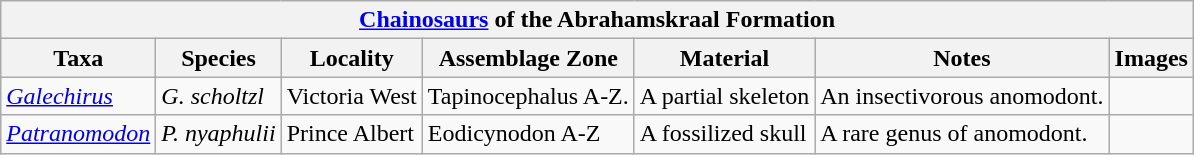<table class="wikitable" align="center">
<tr>
<th colspan="7" align="center"><strong><a href='#'>Chainosaurs</a></strong> of the Abrahamskraal Formation</th>
</tr>
<tr>
<th>Taxa</th>
<th>Species</th>
<th>Locality</th>
<th>Assemblage Zone</th>
<th>Material</th>
<th>Notes</th>
<th>Images</th>
</tr>
<tr>
<td><em><a href='#'>Galechirus</a></em></td>
<td><em>G. scholtzl</em></td>
<td>Victoria West</td>
<td>Tapinocephalus A-Z.</td>
<td>A partial skeleton</td>
<td>An insectivorous anomodont.</td>
<td></td>
</tr>
<tr>
<td><em><a href='#'>Patranomodon</a></em></td>
<td><em>P. nyaphulii</em></td>
<td>Prince Albert</td>
<td>Eodicynodon A-Z</td>
<td>A fossilized skull</td>
<td>A rare genus of anomodont.</td>
<td></td>
</tr>
</table>
